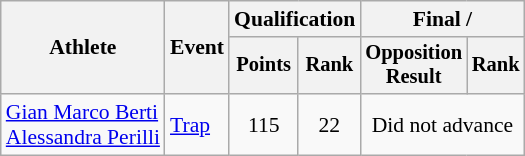<table class="wikitable" style="text-align:center; font-size:90%">
<tr>
<th rowspan=2>Athlete</th>
<th rowspan=2>Event</th>
<th colspan=2>Qualification</th>
<th colspan=2>Final / </th>
</tr>
<tr style="font-size:95%">
<th>Points</th>
<th>Rank</th>
<th>Opposition<br>Result</th>
<th>Rank</th>
</tr>
<tr>
<td align=left><a href='#'>Gian Marco Berti</a><br><a href='#'>Alessandra Perilli</a></td>
<td align=left><a href='#'>Trap</a></td>
<td>115</td>
<td>22</td>
<td colspan="2">Did not advance</td>
</tr>
</table>
